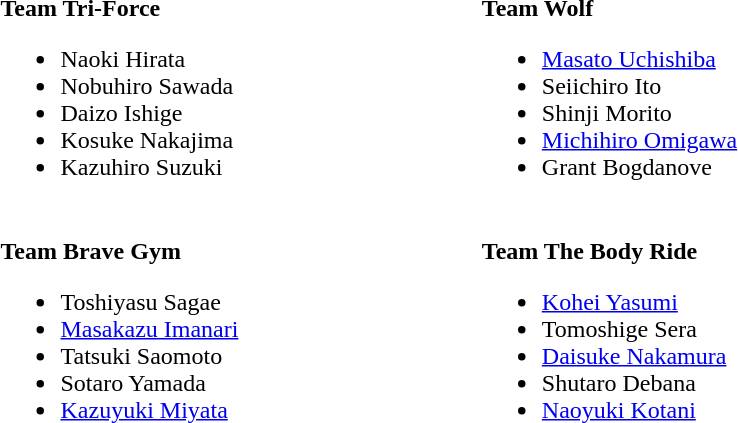<table>
<tr>
<td style="vertical-align:top; width:18%;"><br><strong>Team Tri-Force</strong><ul><li> Naoki Hirata</li><li> Nobuhiro Sawada</li><li> Daizo Ishige</li><li> Kosuke Nakajima</li><li> Kazuhiro Suzuki</li></ul></td>
<td style="vertical-align:top; width:18%;"><br><strong>Team Wolf</strong><ul><li> <a href='#'>Masato Uchishiba</a></li><li> Seiichiro Ito</li><li> Shinji Morito</li><li> <a href='#'>Michihiro Omigawa</a></li><li> Grant Bogdanove</li></ul></td>
<td style="vertical-align:top; width:18%;"></td>
</tr>
<tr>
<td style="vertical-align:top; width:15%;"><br><strong>Team Brave Gym</strong><ul><li> Toshiyasu Sagae</li><li> <a href='#'>Masakazu Imanari</a></li><li> Tatsuki Saomoto</li><li> Sotaro Yamada</li><li> <a href='#'>Kazuyuki Miyata</a></li></ul></td>
<td style="vertical-align:top; width:18%;"><br><strong>Team The Body Ride</strong><ul><li> <a href='#'>Kohei Yasumi</a></li><li> Tomoshige Sera</li><li> <a href='#'>Daisuke Nakamura</a></li><li> Shutaro Debana</li><li> <a href='#'>Naoyuki Kotani</a></li></ul></td>
<td style="vertical-align:top; width:18%;"></td>
</tr>
</table>
